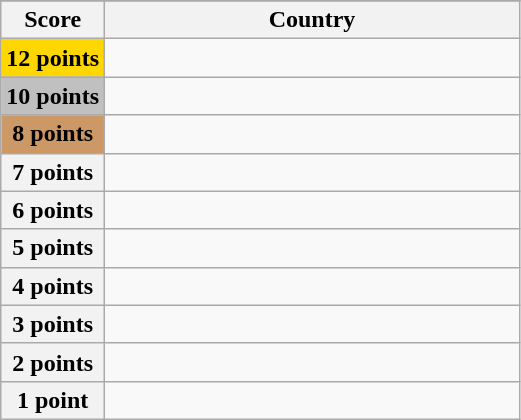<table class="wikitable">
<tr>
</tr>
<tr>
<th scope="col" width="20%">Score</th>
<th scope="col">Country</th>
</tr>
<tr>
<th scope="row" style="background:gold">12 points</th>
<td></td>
</tr>
<tr>
<th scope="row" style="background:silver">10 points</th>
<td></td>
</tr>
<tr>
<th scope="row" style="background:#CC9966">8 points</th>
<td></td>
</tr>
<tr>
<th scope="row">7 points</th>
<td></td>
</tr>
<tr>
<th scope="row">6 points</th>
<td></td>
</tr>
<tr>
<th scope="row">5 points</th>
<td></td>
</tr>
<tr>
<th scope="row">4 points</th>
<td></td>
</tr>
<tr>
<th scope="row">3 points</th>
<td></td>
</tr>
<tr>
<th scope="row">2 points</th>
<td></td>
</tr>
<tr>
<th scope="row">1 point</th>
<td></td>
</tr>
</table>
